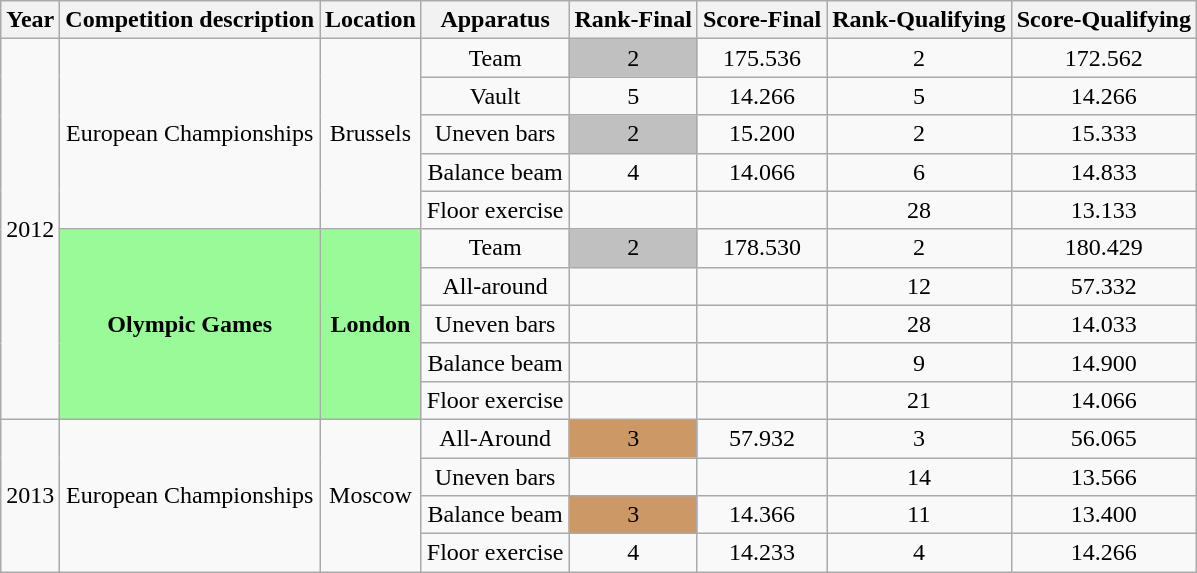<table class="wikitable" style="text-align:center">
<tr>
<th>Year</th>
<th>Competition description</th>
<th>Location</th>
<th>Apparatus</th>
<th>Rank-Final</th>
<th>Score-Final</th>
<th>Rank-Qualifying</th>
<th>Score-Qualifying</th>
</tr>
<tr>
<td rowspan=10>2012</td>
<td rowspan=5>European Championships</td>
<td rowspan=5>Brussels</td>
<td>Team</td>
<td bgcolor=silver>2</td>
<td>175.536</td>
<td>2</td>
<td>172.562</td>
</tr>
<tr>
<td>Vault</td>
<td>5</td>
<td>14.266</td>
<td>5</td>
<td>14.266</td>
</tr>
<tr>
<td>Uneven bars</td>
<td bgcolor=silver>2</td>
<td>15.200</td>
<td>2</td>
<td>15.333</td>
</tr>
<tr>
<td>Balance beam</td>
<td>4</td>
<td>14.066</td>
<td>6</td>
<td>14.833</td>
</tr>
<tr>
<td>Floor exercise</td>
<td></td>
<td></td>
<td>28</td>
<td>13.133</td>
</tr>
<tr>
<td bgcolor=98FB98 rowspan=5><strong>Olympic Games</strong></td>
<td bgcolor=98FB98 rowspan=5><strong>London</strong></td>
<td>Team</td>
<td bgcolor=silver>2</td>
<td>178.530</td>
<td>2</td>
<td>180.429</td>
</tr>
<tr>
<td>All-around</td>
<td></td>
<td></td>
<td>12</td>
<td>57.332</td>
</tr>
<tr>
<td>Uneven bars</td>
<td></td>
<td></td>
<td>28</td>
<td>14.033</td>
</tr>
<tr>
<td>Balance beam</td>
<td></td>
<td></td>
<td>9</td>
<td>14.900</td>
</tr>
<tr>
<td>Floor exercise</td>
<td></td>
<td></td>
<td>21</td>
<td>14.066</td>
</tr>
<tr>
<td rowspan=4>2013</td>
<td rowspan=4>European Championships</td>
<td rowspan=4>Moscow</td>
<td>All-Around</td>
<td bgcolor=cc9966>3</td>
<td>57.932</td>
<td>3</td>
<td>56.065</td>
</tr>
<tr>
<td>Uneven bars</td>
<td></td>
<td></td>
<td>14</td>
<td>13.566</td>
</tr>
<tr>
<td>Balance beam</td>
<td bgcolor=cc9966>3</td>
<td>14.366</td>
<td>11</td>
<td>13.400</td>
</tr>
<tr>
<td>Floor exercise</td>
<td>4</td>
<td>14.233</td>
<td>4</td>
<td>14.266</td>
</tr>
</table>
